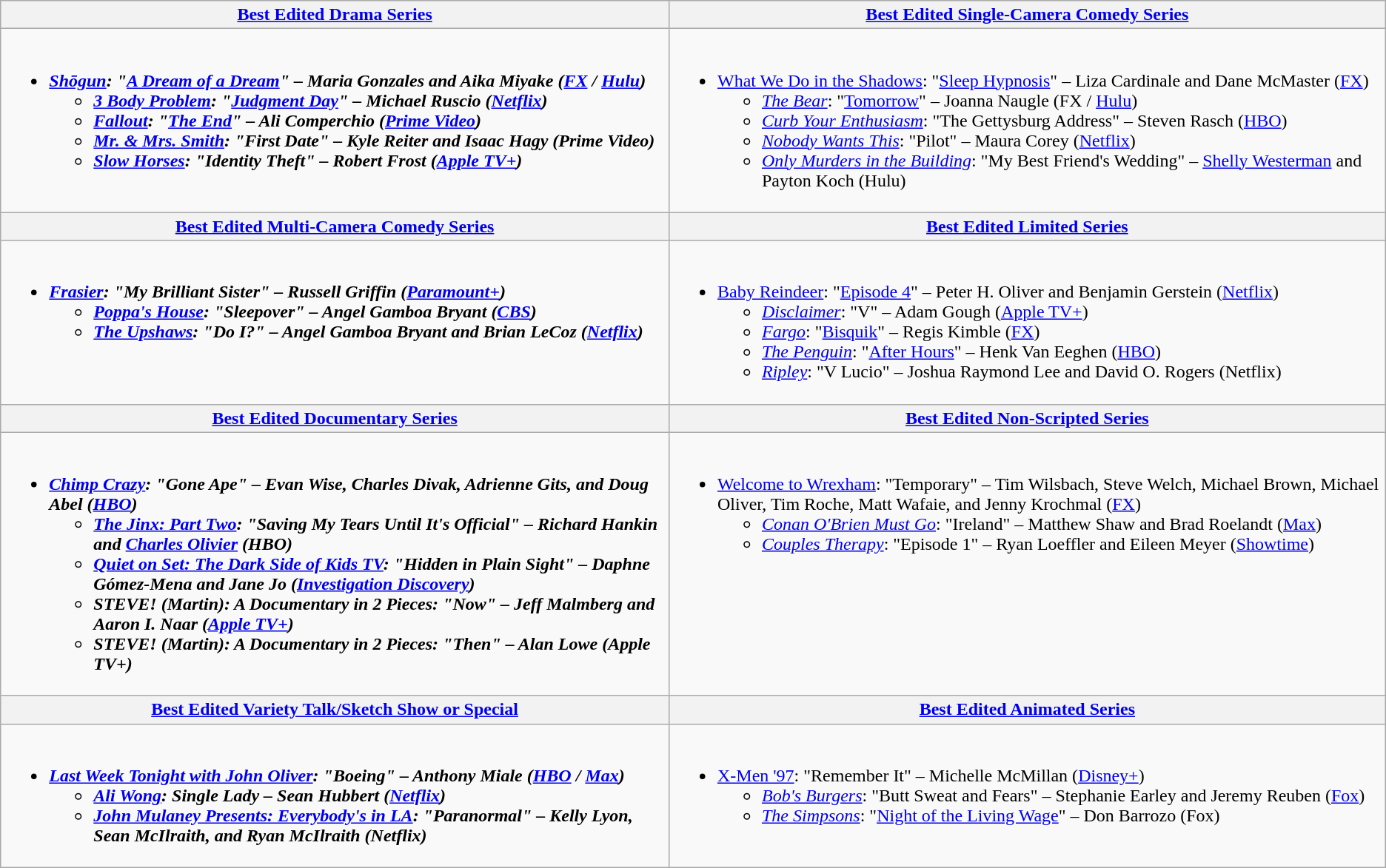<table class=wikitable style="width=100%">
<tr>
<th style="width=50%"><a href='#'>Best Edited Drama Series</a></th>
<th style="width=50%"><a href='#'>Best Edited Single-Camera Comedy Series</a></th>
</tr>
<tr>
<td valign="top"><br><ul><li><strong><em><a href='#'>Shōgun</a><em>: "<a href='#'>A Dream of a Dream</a>" – Maria Gonzales and Aika Miyake (<a href='#'>FX</a> / <a href='#'>Hulu</a>)<strong><ul><li></em><a href='#'>3 Body Problem</a><em>: "<a href='#'>Judgment Day</a>" – Michael Ruscio (<a href='#'>Netflix</a>)</li><li></em><a href='#'>Fallout</a><em>: "<a href='#'>The End</a>" – Ali Comperchio (<a href='#'>Prime Video</a>)</li><li></em><a href='#'>Mr. & Mrs. Smith</a><em>: "First Date" – Kyle Reiter and Isaac Hagy (Prime Video)</li><li></em><a href='#'>Slow Horses</a><em>: "Identity Theft" – Robert Frost (<a href='#'>Apple TV+</a>)</li></ul></li></ul></td>
<td valign="top"><br><ul><li></em></strong><a href='#'>What We Do in the Shadows</a></em>: "<a href='#'>Sleep Hypnosis</a>" – Liza Cardinale and Dane McMaster (<a href='#'>FX</a>)</strong><ul><li><em><a href='#'>The Bear</a></em>: "<a href='#'>Tomorrow</a>" – Joanna Naugle (FX / <a href='#'>Hulu</a>)</li><li><em><a href='#'>Curb Your Enthusiasm</a></em>: "The Gettysburg Address" – Steven Rasch (<a href='#'>HBO</a>)</li><li><em><a href='#'>Nobody Wants This</a></em>: "Pilot" – Maura Corey (<a href='#'>Netflix</a>)</li><li><em><a href='#'>Only Murders in the Building</a></em>: "My Best Friend's Wedding" – <a href='#'>Shelly Westerman</a> and Payton Koch (Hulu)</li></ul></li></ul></td>
</tr>
<tr>
<th style="width=50%"><a href='#'>Best Edited Multi-Camera Comedy Series</a></th>
<th style="width=50%"><a href='#'>Best Edited Limited Series</a></th>
</tr>
<tr>
<td valign="top"><br><ul><li><strong><em><a href='#'>Frasier</a><em>: "My Brilliant Sister" – Russell Griffin (<a href='#'>Paramount+</a>)<strong><ul><li></em><a href='#'>Poppa's House</a><em>: "Sleepover" – Angel Gamboa Bryant (<a href='#'>CBS</a>)</li><li></em><a href='#'>The Upshaws</a><em>: "Do I?" – Angel Gamboa Bryant and Brian LeCoz (<a href='#'>Netflix</a>)</li></ul></li></ul></td>
<td valign="top"><br><ul><li></em></strong><a href='#'>Baby Reindeer</a></em>: "<a href='#'>Episode 4</a>" – Peter H. Oliver and Benjamin Gerstein (<a href='#'>Netflix</a>)</strong><ul><li><em><a href='#'>Disclaimer</a></em>: "V" – Adam Gough (<a href='#'>Apple TV+</a>)</li><li><em><a href='#'>Fargo</a></em>: "<a href='#'>Bisquik</a>" – Regis Kimble (<a href='#'>FX</a>)</li><li><em><a href='#'>The Penguin</a></em>: "<a href='#'>After Hours</a>" – Henk Van Eeghen (<a href='#'>HBO</a>)</li><li><em><a href='#'>Ripley</a></em>: "V Lucio" – Joshua Raymond Lee and David O. Rogers (Netflix)</li></ul></li></ul></td>
</tr>
<tr>
<th style="width=50%"><a href='#'>Best Edited Documentary Series</a></th>
<th style="width=50%"><a href='#'>Best Edited Non-Scripted Series</a></th>
</tr>
<tr>
<td valign="top"><br><ul><li><strong><em><a href='#'>Chimp Crazy</a><em>: "Gone Ape" – Evan Wise, Charles Divak, Adrienne Gits, and Doug Abel (<a href='#'>HBO</a>)<strong><ul><li></em><a href='#'>The Jinx: Part Two</a><em>: "Saving My Tears Until It's Official" – Richard Hankin and <a href='#'>Charles Olivier</a> (HBO)</li><li></em><a href='#'>Quiet on Set: The Dark Side of Kids TV</a><em>: "Hidden in Plain Sight" – Daphne Gómez-Mena and Jane Jo (<a href='#'>Investigation Discovery</a>)</li><li></em>STEVE! (Martin): A Documentary in 2 Pieces<em>: "Now" – Jeff Malmberg and Aaron I. Naar (<a href='#'>Apple TV+</a>)</li><li></em>STEVE! (Martin): A Documentary in 2 Pieces<em>: "Then" – Alan Lowe (Apple TV+)</li></ul></li></ul></td>
<td valign="top"><br><ul><li></em></strong><a href='#'>Welcome to Wrexham</a></em>: "Temporary" – Tim Wilsbach, Steve Welch, Michael Brown, Michael Oliver, Tim Roche, Matt Wafaie, and Jenny Krochmal (<a href='#'>FX</a>)</strong><ul><li><em><a href='#'>Conan O'Brien Must Go</a></em>: "Ireland" – Matthew Shaw and Brad Roelandt (<a href='#'>Max</a>)</li><li><em><a href='#'>Couples Therapy</a></em>: "Episode 1" – Ryan Loeffler and Eileen Meyer (<a href='#'>Showtime</a>)</li></ul></li></ul></td>
</tr>
<tr>
<th style="width=50%"><a href='#'>Best Edited Variety Talk/Sketch Show or Special</a></th>
<th style="width=50%"><a href='#'>Best Edited Animated Series</a></th>
</tr>
<tr>
<td valign="top"><br><ul><li><strong><em><a href='#'>Last Week Tonight with John Oliver</a><em>: "Boeing" – Anthony Miale (<a href='#'>HBO</a> / <a href='#'>Max</a>)<strong><ul><li></em><a href='#'>Ali Wong</a>: Single Lady<em> – Sean Hubbert (<a href='#'>Netflix</a>)</li><li></em><a href='#'>John Mulaney Presents: Everybody's in LA</a><em>: "Paranormal" – Kelly Lyon, Sean McIlraith, and Ryan McIlraith (Netflix)</li></ul></li></ul></td>
<td valign="top"><br><ul><li></em></strong><a href='#'>X-Men '97</a></em>: "Remember It" – Michelle McMillan (<a href='#'>Disney+</a>)</strong><ul><li><em><a href='#'>Bob's Burgers</a></em>: "Butt Sweat and Fears" – Stephanie Earley and Jeremy Reuben (<a href='#'>Fox</a>)</li><li><em><a href='#'>The Simpsons</a></em>: "<a href='#'>Night of the Living Wage</a>" – Don Barrozo (Fox)</li></ul></li></ul></td>
</tr>
</table>
